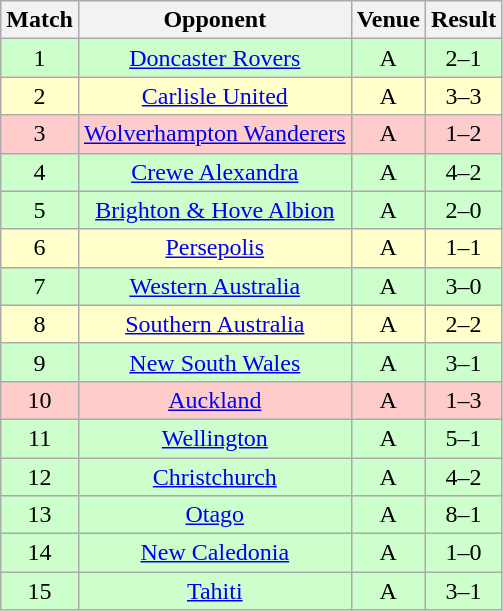<table class="wikitable" style="font-size:100%; text-align:center">
<tr>
<th>Match</th>
<th>Opponent</th>
<th>Venue</th>
<th>Result</th>
</tr>
<tr style="background: #CCFFCC;">
<td align="center">1</td>
<td><a href='#'>Doncaster Rovers</a></td>
<td>A</td>
<td>2–1</td>
</tr>
<tr style="background: #FFFFCC;">
<td align="center">2</td>
<td><a href='#'>Carlisle United</a></td>
<td>A</td>
<td>3–3</td>
</tr>
<tr style="background: #FFCCCC;">
<td align="center">3</td>
<td><a href='#'>Wolverhampton Wanderers</a></td>
<td>A</td>
<td>1–2</td>
</tr>
<tr style="background: #CCFFCC;">
<td align="center">4</td>
<td><a href='#'>Crewe Alexandra</a></td>
<td>A</td>
<td>4–2</td>
</tr>
<tr style="background: #CCFFCC;">
<td align="center">5</td>
<td><a href='#'>Brighton & Hove Albion</a></td>
<td>A</td>
<td>2–0</td>
</tr>
<tr style="background: #FFFFCC;">
<td align="center">6</td>
<td><a href='#'>Persepolis</a></td>
<td>A</td>
<td>1–1</td>
</tr>
<tr style="background: #CCFFCC;">
<td align="center">7</td>
<td><a href='#'>Western Australia</a></td>
<td>A</td>
<td>3–0</td>
</tr>
<tr style="background: #FFFFCC;">
<td align="center">8</td>
<td><a href='#'>Southern Australia</a></td>
<td>A</td>
<td>2–2</td>
</tr>
<tr style="background: #CCFFCC;">
<td align="center">9</td>
<td><a href='#'>New South Wales</a></td>
<td>A</td>
<td>3–1</td>
</tr>
<tr style="background: #FFCCCC;">
<td align="center">10</td>
<td><a href='#'>Auckland</a></td>
<td>A</td>
<td>1–3</td>
</tr>
<tr style="background: #CCFFCC;">
<td align="center">11</td>
<td><a href='#'>Wellington</a></td>
<td>A</td>
<td>5–1</td>
</tr>
<tr style="background: #CCFFCC;">
<td align="center">12</td>
<td><a href='#'>Christchurch</a></td>
<td>A</td>
<td>4–2</td>
</tr>
<tr style="background: #CCFFCC;">
<td align="center">13</td>
<td><a href='#'>Otago</a></td>
<td>A</td>
<td>8–1</td>
</tr>
<tr style="background: #CCFFCC;">
<td align="center">14</td>
<td><a href='#'>New Caledonia</a></td>
<td>A</td>
<td>1–0</td>
</tr>
<tr style="background: #CCFFCC;">
<td align="center">15</td>
<td><a href='#'>Tahiti</a></td>
<td>A</td>
<td>3–1</td>
</tr>
</table>
